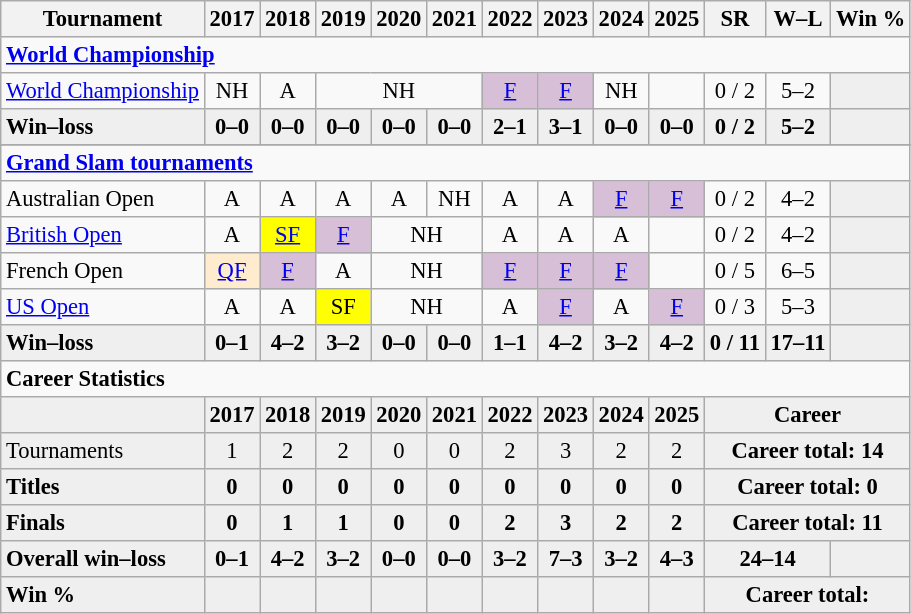<table class="wikitable nowrap" style=text-align:center;font-size:94%>
<tr>
<th>Tournament</th>
<th>2017</th>
<th>2018</th>
<th>2019</th>
<th>2020</th>
<th>2021</th>
<th>2022</th>
<th>2023</th>
<th>2024</th>
<th>2025</th>
<th>SR</th>
<th>W–L</th>
<th>Win %</th>
</tr>
<tr>
<td colspan="13" style="text-align:left"><strong><a href='#'>World Championship</a></strong></td>
</tr>
<tr>
<td align=left><a href='#'>World Championship</a></td>
<td>NH</td>
<td>A</td>
<td colspan=3>NH</td>
<td style="background:thistle;"><a href='#'>F</a></td>
<td style="background:thistle;"><a href='#'>F</a></td>
<td>NH</td>
<td></td>
<td>0 / 2</td>
<td>5–2</td>
<td bgcolor=efefef></td>
</tr>
<tr style=font-weight:bold;background:#efefef>
<td style=text-align:left>Win–loss</td>
<td>0–0</td>
<td>0–0</td>
<td>0–0</td>
<td>0–0</td>
<td>0–0</td>
<td>2–1</td>
<td>3–1</td>
<td>0–0</td>
<td>0–0</td>
<td>0 / 2</td>
<td>5–2</td>
<td bgcolor=efefef></td>
</tr>
<tr style=font-weight:bold;background:#efefef>
</tr>
<tr>
<td colspan="13" style="text-align:left"><strong><a href='#'>Grand Slam tournaments</a></strong></td>
</tr>
<tr>
<td align=left>Australian Open</td>
<td>A</td>
<td>A</td>
<td>A</td>
<td>A</td>
<td>NH</td>
<td>A</td>
<td>A</td>
<td style="background:thistle;"><a href='#'>F</a></td>
<td style="background:thistle;"><a href='#'>F</a></td>
<td>0 / 2</td>
<td>4–2</td>
<td bgcolor=efefef></td>
</tr>
<tr>
<td align=left><a href='#'>British Open</a></td>
<td>A</td>
<td style="background:yellow;"><a href='#'>SF</a></td>
<td style="background:thistle;"><a href='#'>F</a></td>
<td colspan=2>NH</td>
<td>A</td>
<td>A</td>
<td>A</td>
<td></td>
<td>0 / 2</td>
<td>4–2</td>
<td bgcolor=efefef></td>
</tr>
<tr>
<td align=left>French Open</td>
<td bgcolor=ffebcd><a href='#'>QF</a></td>
<td style="background:thistle;"><a href='#'>F</a></td>
<td>A</td>
<td colspan=2>NH</td>
<td style="background:thistle;"><a href='#'>F</a></td>
<td style="background:thistle;"><a href='#'>F</a></td>
<td style="background:thistle;"><a href='#'>F</a></td>
<td></td>
<td>0 / 5</td>
<td>6–5</td>
<td bgcolor=efefef></td>
</tr>
<tr>
<td align=left><a href='#'>US Open</a></td>
<td>A</td>
<td>A</td>
<td style="background:yellow;">SF</td>
<td colspan=2>NH</td>
<td>A</td>
<td style="background:thistle;"><a href='#'>F</a></td>
<td>A</td>
<td style="background:thistle;"><a href='#'>F</a></td>
<td>0 / 3</td>
<td>5–3</td>
<td bgcolor=efefef></td>
</tr>
<tr style=font-weight:bold;background:#efefef>
<td style=text-align:left>Win–loss</td>
<td>0–1</td>
<td>4–2</td>
<td>3–2</td>
<td>0–0</td>
<td>0–0</td>
<td>1–1</td>
<td>4–2</td>
<td>3–2</td>
<td>4–2</td>
<td>0 / 11</td>
<td>17–11</td>
<td bgcolor=efefef></td>
</tr>
<tr>
<td colspan="13" style="text-align:left"><strong>Career Statistics</strong></td>
</tr>
<tr style="font-weight:bold;background:#EFEFEF;">
<td></td>
<td>2017</td>
<td>2018</td>
<td>2019</td>
<td>2020</td>
<td>2021</td>
<td>2022</td>
<td>2023</td>
<td>2024</td>
<td>2025</td>
<td colspan=3>Career</td>
</tr>
<tr style="background:#EFEFEF">
<td align=left>Tournaments</td>
<td>1</td>
<td>2</td>
<td>2</td>
<td>0</td>
<td>0</td>
<td>2</td>
<td>3</td>
<td>2</td>
<td>2</td>
<td colspan="3"><strong>Career total: 14</strong></td>
</tr>
<tr style=font-weight:bold;background:#efefef>
<td style=text-align:left>Titles</td>
<td>0</td>
<td>0</td>
<td>0</td>
<td>0</td>
<td>0</td>
<td>0</td>
<td>0</td>
<td>0</td>
<td>0</td>
<td colspan="3"><strong>Career total: 0</strong></td>
</tr>
<tr style=font-weight:bold;background:#efefef>
<td style=text-align:left>Finals</td>
<td>0</td>
<td>1</td>
<td>1</td>
<td>0</td>
<td>0</td>
<td>2</td>
<td>3</td>
<td>2</td>
<td>2</td>
<td colspan="3"><strong>Career total: 11</strong></td>
</tr>
<tr style=font-weight:bold;background:#efefef>
<td style=text-align:left>Overall win–loss</td>
<td>0–1</td>
<td>4–2</td>
<td>3–2</td>
<td>0–0</td>
<td>0–0</td>
<td>3–2</td>
<td>7–3</td>
<td>3–2</td>
<td>4–3</td>
<td colspan="2">24–14</td>
<td></td>
</tr>
<tr style=font-weight:bold;background:#efefef>
<td align=left>Win %</td>
<td></td>
<td></td>
<td></td>
<td></td>
<td></td>
<td></td>
<td></td>
<td></td>
<td></td>
<td colspan="3"><strong>Career total: </strong></td>
</tr>
</table>
